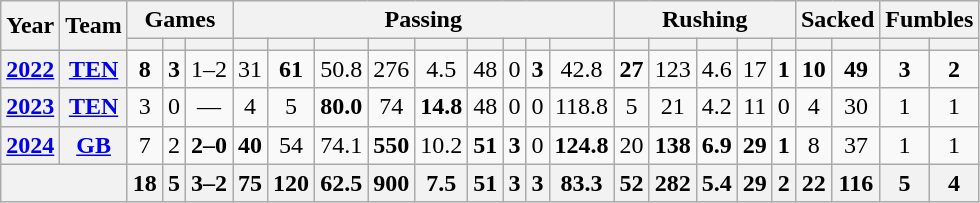<table class="wikitable" style="text-align:center;">
<tr>
<th rowspan="2">Year</th>
<th rowspan="2">Team</th>
<th colspan="3">Games</th>
<th colspan="9">Passing</th>
<th colspan="5">Rushing</th>
<th colspan="2">Sacked</th>
<th colspan="2">Fumbles</th>
</tr>
<tr>
<th></th>
<th></th>
<th></th>
<th></th>
<th></th>
<th></th>
<th></th>
<th></th>
<th></th>
<th></th>
<th></th>
<th></th>
<th></th>
<th></th>
<th></th>
<th></th>
<th></th>
<th></th>
<th></th>
<th></th>
<th></th>
</tr>
<tr>
<th><a href='#'>2022</a></th>
<th><a href='#'>TEN</a></th>
<td><strong>8</strong></td>
<td><strong>3</strong></td>
<td>1–2</td>
<td>31</td>
<td><strong>61</strong></td>
<td>50.8</td>
<td>276</td>
<td>4.5</td>
<td>48</td>
<td>0</td>
<td><strong>3</strong></td>
<td>42.8</td>
<td><strong>27</strong></td>
<td>123</td>
<td>4.6</td>
<td>17</td>
<td><strong>1</strong></td>
<td><strong>10</strong></td>
<td><strong>49</strong></td>
<td><strong>3</strong></td>
<td><strong>2</strong></td>
</tr>
<tr>
<th><a href='#'>2023</a></th>
<th><a href='#'>TEN</a></th>
<td>3</td>
<td>0</td>
<td>—</td>
<td>4</td>
<td>5</td>
<td><strong>80.0</strong></td>
<td>74</td>
<td><strong>14.8</strong></td>
<td>48</td>
<td>0</td>
<td>0</td>
<td>118.8</td>
<td>5</td>
<td>21</td>
<td>4.2</td>
<td>11</td>
<td>0</td>
<td>4</td>
<td>30</td>
<td>1</td>
<td>1</td>
</tr>
<tr>
<th><a href='#'>2024</a></th>
<th><a href='#'>GB</a></th>
<td>7</td>
<td>2</td>
<td><strong>2–0</strong></td>
<td><strong>40</strong></td>
<td>54</td>
<td>74.1</td>
<td><strong>550</strong></td>
<td>10.2</td>
<td><strong>51</strong></td>
<td><strong>3</strong></td>
<td>0</td>
<td><strong>124.8</strong></td>
<td>20</td>
<td><strong>138</strong></td>
<td><strong>6.9</strong></td>
<td><strong>29</strong></td>
<td><strong>1</strong></td>
<td>8</td>
<td>37</td>
<td>1</td>
<td>1</td>
</tr>
<tr>
<th colspan="2"></th>
<th>18</th>
<th>5</th>
<th>3–2</th>
<th>75</th>
<th>120</th>
<th>62.5</th>
<th>900</th>
<th>7.5</th>
<th>51</th>
<th>3</th>
<th>3</th>
<th>83.3</th>
<th>52</th>
<th>282</th>
<th>5.4</th>
<th>29</th>
<th>2</th>
<th>22</th>
<th>116</th>
<th>5</th>
<th>4</th>
</tr>
</table>
